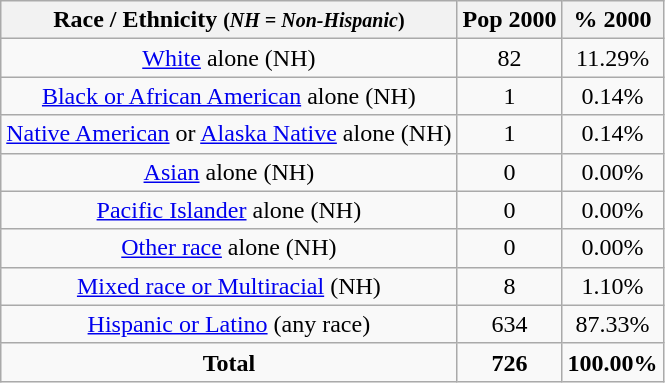<table class="wikitable" style="text-align:center;">
<tr>
<th>Race / Ethnicity <small>(<em>NH = Non-Hispanic</em>)</small></th>
<th>Pop 2000</th>
<th>% 2000</th>
</tr>
<tr>
<td><a href='#'>White</a> alone (NH)</td>
<td>82</td>
<td>11.29%</td>
</tr>
<tr>
<td><a href='#'>Black or African American</a> alone (NH)</td>
<td>1</td>
<td>0.14%</td>
</tr>
<tr>
<td><a href='#'>Native American</a> or <a href='#'>Alaska Native</a> alone (NH)</td>
<td>1</td>
<td>0.14%</td>
</tr>
<tr>
<td><a href='#'>Asian</a> alone (NH)</td>
<td>0</td>
<td>0.00%</td>
</tr>
<tr>
<td><a href='#'>Pacific Islander</a> alone (NH)</td>
<td>0</td>
<td>0.00%</td>
</tr>
<tr>
<td><a href='#'>Other race</a> alone (NH)</td>
<td>0</td>
<td>0.00%</td>
</tr>
<tr>
<td><a href='#'>Mixed race or Multiracial</a> (NH)</td>
<td>8</td>
<td>1.10%</td>
</tr>
<tr>
<td><a href='#'>Hispanic or Latino</a> (any race)</td>
<td>634</td>
<td>87.33%</td>
</tr>
<tr>
<td><strong>Total</strong></td>
<td><strong>726</strong></td>
<td><strong>100.00%</strong></td>
</tr>
</table>
